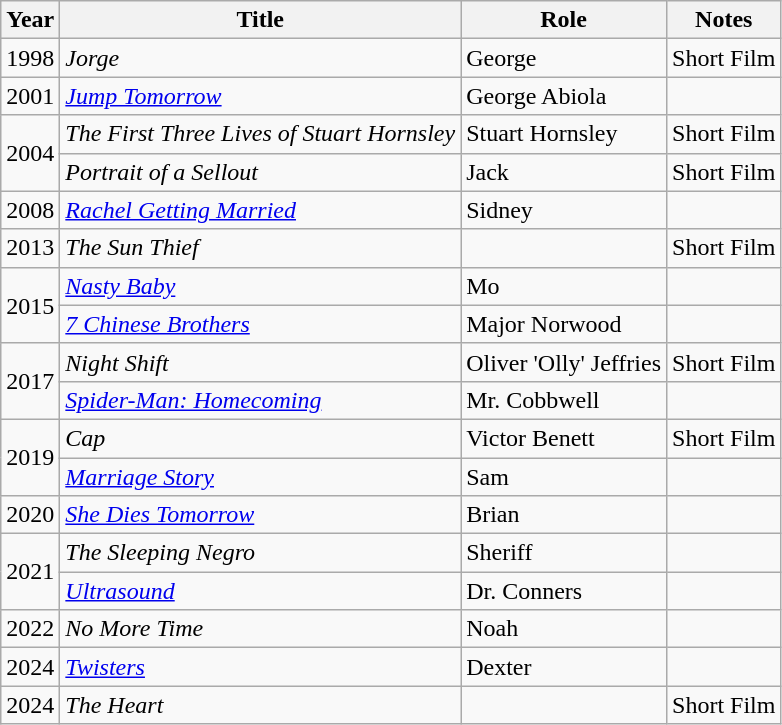<table class="wikitable sortable">
<tr>
<th>Year</th>
<th>Title</th>
<th>Role</th>
<th>Notes</th>
</tr>
<tr>
<td>1998</td>
<td><em>Jorge</em></td>
<td>George</td>
<td>Short Film</td>
</tr>
<tr>
<td>2001</td>
<td><em><a href='#'>Jump Tomorrow</a></em></td>
<td>George Abiola</td>
<td></td>
</tr>
<tr>
<td rowspan="2">2004</td>
<td><em>The First Three Lives of Stuart Hornsley</em></td>
<td>Stuart Hornsley</td>
<td>Short Film</td>
</tr>
<tr>
<td><em>Portrait of a Sellout</em></td>
<td>Jack</td>
<td>Short Film</td>
</tr>
<tr>
<td>2008</td>
<td><em><a href='#'>Rachel Getting Married</a></em></td>
<td>Sidney</td>
<td></td>
</tr>
<tr>
<td>2013</td>
<td><em>The Sun Thief</em></td>
<td></td>
<td>Short Film</td>
</tr>
<tr>
<td rowspan="2">2015</td>
<td><em><a href='#'>Nasty Baby</a></em></td>
<td>Mo</td>
<td></td>
</tr>
<tr>
<td><em><a href='#'>7 Chinese Brothers</a></em></td>
<td>Major Norwood</td>
<td></td>
</tr>
<tr>
<td rowspan="2">2017</td>
<td><em>Night Shift</em></td>
<td>Oliver 'Olly' Jeffries</td>
<td>Short Film</td>
</tr>
<tr>
<td><em><a href='#'>Spider-Man: Homecoming</a></em></td>
<td>Mr. Cobbwell</td>
<td></td>
</tr>
<tr>
<td rowspan="2">2019</td>
<td><em>Cap</em></td>
<td>Victor Benett</td>
<td>Short Film</td>
</tr>
<tr>
<td><em><a href='#'>Marriage Story</a></em></td>
<td>Sam</td>
<td></td>
</tr>
<tr>
<td>2020</td>
<td><em><a href='#'>She Dies Tomorrow</a></em></td>
<td>Brian</td>
<td></td>
</tr>
<tr>
<td rowspan="2">2021</td>
<td><em>The Sleeping Negro</em></td>
<td>Sheriff</td>
<td></td>
</tr>
<tr>
<td><em><a href='#'>Ultrasound</a></em></td>
<td>Dr. Conners</td>
<td></td>
</tr>
<tr>
<td>2022</td>
<td><em>No More Time</em></td>
<td>Noah</td>
<td></td>
</tr>
<tr>
<td>2024</td>
<td><em><a href='#'>Twisters</a></em></td>
<td>Dexter</td>
<td></td>
</tr>
<tr>
<td>2024</td>
<td><em>The Heart</em></td>
<td></td>
<td>Short Film</td>
</tr>
</table>
